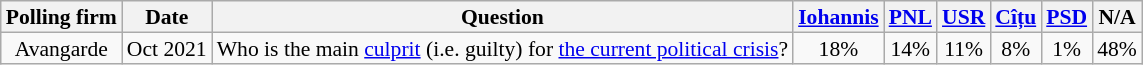<table class="wikitable sortable mw-datatable" style="text-align:center;font-size:90%;line-height:14px;">
<tr>
<th>Polling firm</th>
<th>Date</th>
<th>Question</th>
<th><a href='#'>Iohannis</a></th>
<th><a href='#'>PNL</a></th>
<th><a href='#'>USR</a></th>
<th><a href='#'>Cîțu</a></th>
<th><a href='#'>PSD</a></th>
<th>N/A</th>
</tr>
<tr>
<td>Avangarde</td>
<td>Oct 2021</td>
<td>Who is the main <a href='#'>culprit</a> (i.e. guilty) for <a href='#'>the current political crisis</a>?</td>
<td>18%</td>
<td>14%</td>
<td>11%</td>
<td>8%</td>
<td>1%</td>
<td>48%</td>
</tr>
</table>
